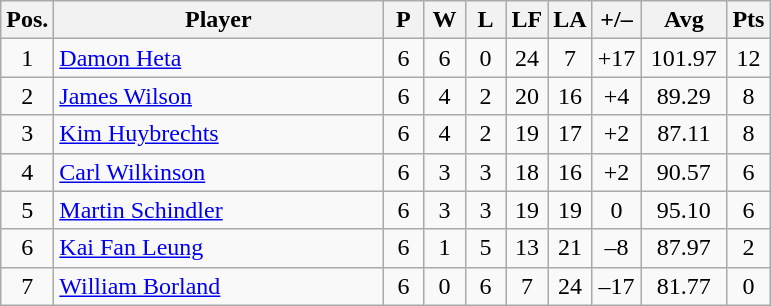<table class="wikitable" style="text-align:center; margin: 1em auto 1em auto, align:left">
<tr>
<th width=20>Pos.</th>
<th width=212>Player</th>
<th width=20>P</th>
<th width=20>W</th>
<th width=20>L</th>
<th width=20>LF</th>
<th width=20>LA</th>
<th width=25>+/–</th>
<th width=50>Avg</th>
<th width=20>Pts</th>
</tr>
<tr style=>
<td>1</td>
<td align=left> <a href='#'>Damon Heta</a></td>
<td>6</td>
<td>6</td>
<td>0</td>
<td>24</td>
<td>7</td>
<td>+17</td>
<td>101.97</td>
<td>12</td>
</tr>
<tr style=>
<td>2</td>
<td align=left> <a href='#'>James Wilson</a></td>
<td>6</td>
<td>4</td>
<td>2</td>
<td>20</td>
<td>16</td>
<td>+4</td>
<td>89.29</td>
<td>8</td>
</tr>
<tr style=>
<td>3</td>
<td align=left> <a href='#'>Kim Huybrechts</a></td>
<td>6</td>
<td>4</td>
<td>2</td>
<td>19</td>
<td>17</td>
<td>+2</td>
<td>87.11</td>
<td>8</td>
</tr>
<tr style=>
<td>4</td>
<td align=left> <a href='#'>Carl Wilkinson</a></td>
<td>6</td>
<td>3</td>
<td>3</td>
<td>18</td>
<td>16</td>
<td>+2</td>
<td>90.57</td>
<td>6</td>
</tr>
<tr style=>
<td>5</td>
<td align=left> <a href='#'>Martin Schindler</a></td>
<td>6</td>
<td>3</td>
<td>3</td>
<td>19</td>
<td>19</td>
<td>0</td>
<td>95.10</td>
<td>6</td>
</tr>
<tr style=>
<td>6</td>
<td align=left> <a href='#'>Kai Fan Leung</a></td>
<td>6</td>
<td>1</td>
<td>5</td>
<td>13</td>
<td>21</td>
<td>–8</td>
<td>87.97</td>
<td>2</td>
</tr>
<tr style=>
<td>7</td>
<td align=left> <a href='#'>William Borland</a></td>
<td>6</td>
<td>0</td>
<td>6</td>
<td>7</td>
<td>24</td>
<td>–17</td>
<td>81.77</td>
<td>0</td>
</tr>
</table>
